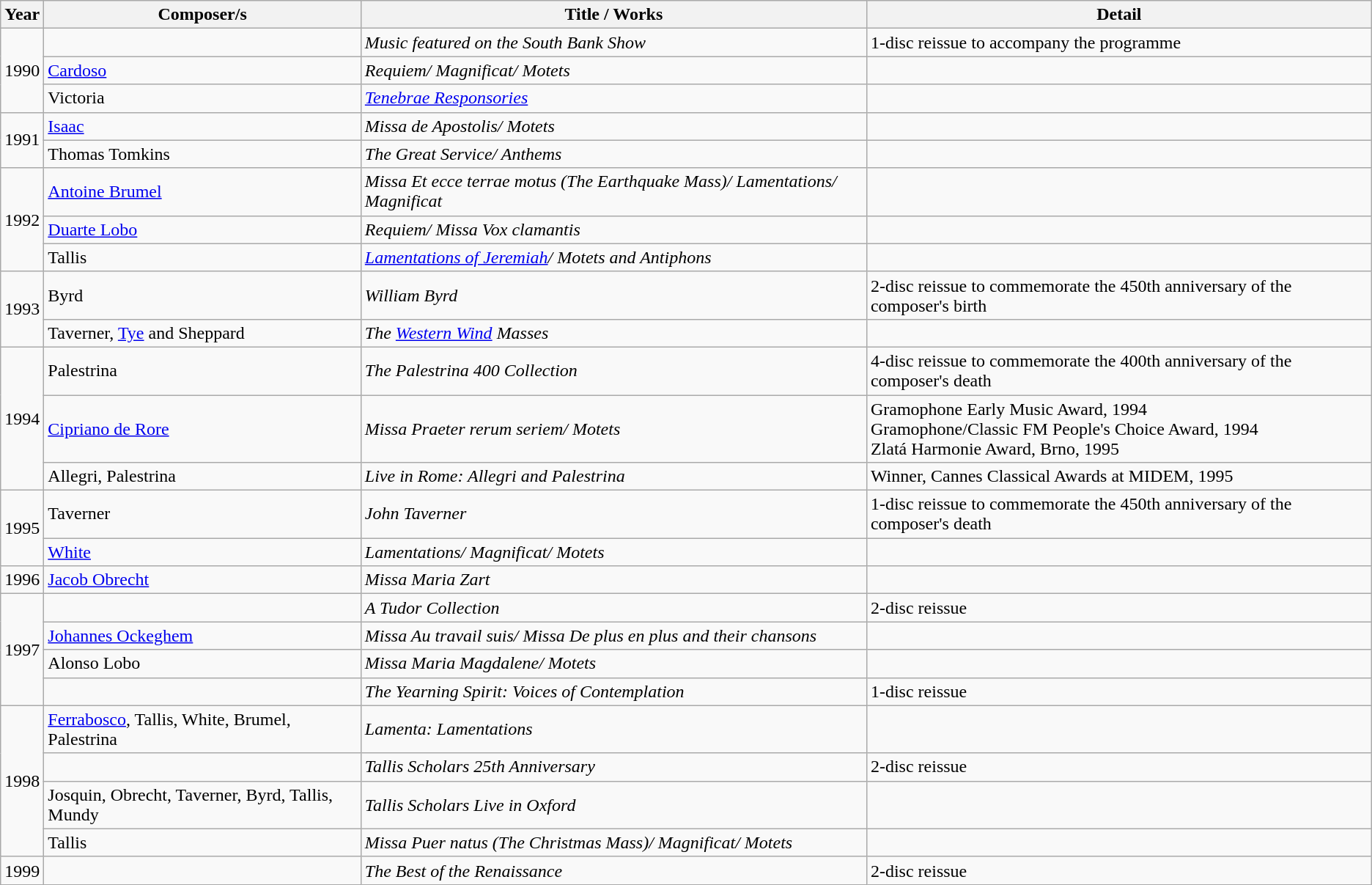<table class="wikitable sortable">
<tr>
<th scope="col">Year</th>
<th scope="col">Composer/s</th>
<th scope="col">Title / Works</th>
<th scope="col">Detail</th>
</tr>
<tr>
<td rowspan="3">1990</td>
<td></td>
<td><em>Music featured on the South Bank Show</em></td>
<td>1-disc reissue to accompany the programme</td>
</tr>
<tr>
<td><a href='#'>Cardoso</a></td>
<td><em>Requiem/ Magnificat/ Motets</em></td>
<td></td>
</tr>
<tr>
<td>Victoria</td>
<td><em><a href='#'> Tenebrae Responsories</a></em></td>
<td></td>
</tr>
<tr>
<td rowspan="2">1991</td>
<td><a href='#'>Isaac</a></td>
<td><em>Missa de Apostolis/ Motets</em></td>
<td></td>
</tr>
<tr>
<td>Thomas Tomkins</td>
<td><em>The Great Service/ Anthems</em></td>
<td></td>
</tr>
<tr>
<td rowspan="3">1992</td>
<td><a href='#'>Antoine Brumel</a></td>
<td><em>Missa Et ecce terrae motus (The Earthquake Mass)/ Lamentations/ Magnificat</em></td>
<td></td>
</tr>
<tr>
<td><a href='#'>Duarte Lobo</a></td>
<td><em>Requiem/ Missa Vox clamantis</em></td>
<td></td>
</tr>
<tr>
<td>Tallis</td>
<td><em><a href='#'> Lamentations of Jeremiah</a>/ Motets and Antiphons</em></td>
<td></td>
</tr>
<tr>
<td rowspan="2">1993</td>
<td>Byrd</td>
<td><em>William Byrd</em></td>
<td>2-disc reissue to commemorate the 450th anniversary of the composer's birth</td>
</tr>
<tr>
<td>Taverner, <a href='#'>Tye</a> and Sheppard</td>
<td><em>The <a href='#'>Western Wind</a> Masses</em></td>
<td></td>
</tr>
<tr>
<td rowspan="3">1994</td>
<td>Palestrina</td>
<td><em>The Palestrina 400 Collection</em></td>
<td>4-disc reissue to commemorate the 400th anniversary of the composer's death</td>
</tr>
<tr>
<td><a href='#'>Cipriano de Rore</a></td>
<td><em>Missa Praeter rerum seriem/ Motets</em></td>
<td>Gramophone Early Music Award, 1994<br>Gramophone/Classic FM People's Choice Award, 1994<br> Zlatá Harmonie Award, Brno, 1995</td>
</tr>
<tr>
<td>Allegri, Palestrina</td>
<td><em>Live in Rome: Allegri and Palestrina</em></td>
<td>Winner, Cannes Classical Awards at MIDEM, 1995</td>
</tr>
<tr>
<td rowspan="2">1995</td>
<td>Taverner</td>
<td><em>John Taverner</em></td>
<td>1-disc reissue to commemorate the 450th anniversary of the composer's death</td>
</tr>
<tr>
<td><a href='#'>White</a></td>
<td><em>Lamentations/ Magnificat/ Motets</em></td>
<td></td>
</tr>
<tr>
<td>1996</td>
<td><a href='#'>Jacob Obrecht</a></td>
<td><em>Missa Maria Zart</em></td>
<td></td>
</tr>
<tr>
<td rowspan="4">1997</td>
<td></td>
<td><em>A Tudor Collection</em></td>
<td>2-disc reissue</td>
</tr>
<tr>
<td><a href='#'>Johannes Ockeghem</a></td>
<td><em>Missa Au travail suis/ Missa De plus en plus and their chansons</em></td>
<td></td>
</tr>
<tr>
<td>Alonso Lobo</td>
<td><em>Missa Maria Magdalene/ Motets</em></td>
<td></td>
</tr>
<tr>
<td></td>
<td><em>The Yearning Spirit: Voices of Contemplation</em></td>
<td>1-disc reissue</td>
</tr>
<tr>
<td rowspan="4">1998</td>
<td><a href='#'>Ferrabosco</a>, Tallis, White, Brumel, Palestrina</td>
<td><em>Lamenta: Lamentations</em></td>
<td></td>
</tr>
<tr>
<td></td>
<td><em>Tallis Scholars 25th Anniversary</em></td>
<td>2-disc reissue</td>
</tr>
<tr>
<td>Josquin, Obrecht, Taverner, Byrd, Tallis, Mundy</td>
<td><em>Tallis Scholars Live in Oxford</em></td>
<td></td>
</tr>
<tr>
<td>Tallis</td>
<td><em>Missa Puer natus (The Christmas Mass)/ Magnificat/ Motets</em></td>
<td></td>
</tr>
<tr>
<td>1999</td>
<td></td>
<td><em>The Best of the Renaissance</em></td>
<td>2-disc reissue</td>
</tr>
</table>
